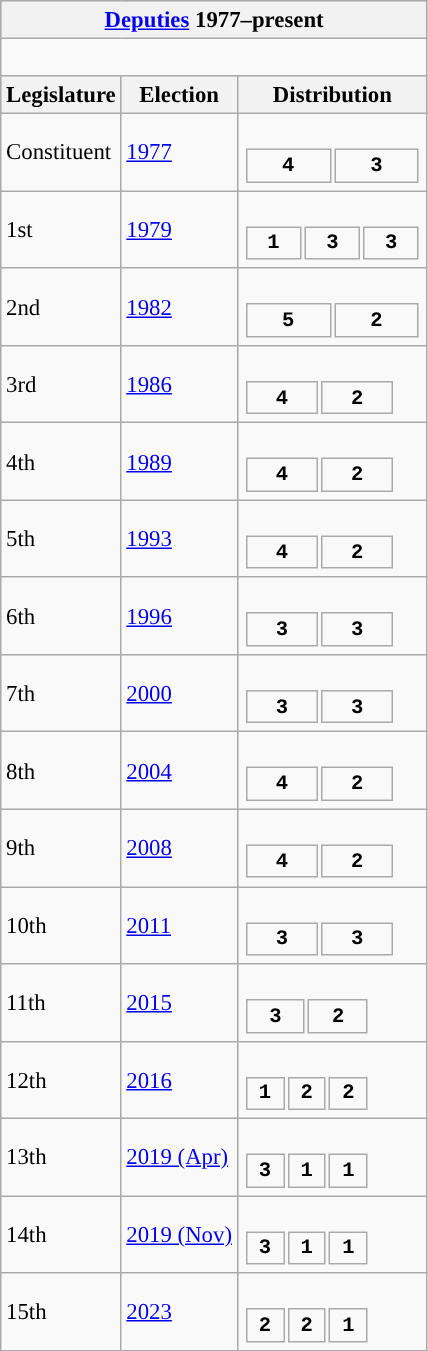<table class="wikitable" style="font-size:95%;">
<tr bgcolor="#CCCCCC">
<th colspan="3"><a href='#'>Deputies</a> 1977–present</th>
</tr>
<tr>
<td colspan="3"><br>










</td>
</tr>
<tr bgcolor="#CCCCCC">
<th>Legislature</th>
<th>Election</th>
<th>Distribution</th>
</tr>
<tr>
<td>Constituent</td>
<td><a href='#'>1977</a></td>
<td><br><table style="width:8.75em; font-size:90%; text-align:center; font-family:Courier New;">
<tr style="font-weight:bold">
<td style="background:">4</td>
<td style="background:">3</td>
</tr>
</table>
</td>
</tr>
<tr>
<td>1st</td>
<td><a href='#'>1979</a></td>
<td><br><table style="width:8.75em; font-size:90%; text-align:center; font-family:Courier New;">
<tr style="font-weight:bold">
<td style="background:">1</td>
<td style="background:">3</td>
<td style="background:">3</td>
</tr>
</table>
</td>
</tr>
<tr>
<td>2nd</td>
<td><a href='#'>1982</a></td>
<td><br><table style="width:8.75em; font-size:90%; text-align:center; font-family:Courier New;">
<tr style="font-weight:bold">
<td style="background:">5</td>
<td style="background:">2</td>
</tr>
</table>
</td>
</tr>
<tr>
<td>3rd</td>
<td><a href='#'>1986</a></td>
<td><br><table style="width:7.5em; font-size:90%; text-align:center; font-family:Courier New;">
<tr style="font-weight:bold">
<td style="background:">4</td>
<td style="background:">2</td>
</tr>
</table>
</td>
</tr>
<tr>
<td>4th</td>
<td><a href='#'>1989</a></td>
<td><br><table style="width:7.5em; font-size:90%; text-align:center; font-family:Courier New;">
<tr style="font-weight:bold">
<td style="background:">4</td>
<td style="background:">2</td>
</tr>
</table>
</td>
</tr>
<tr>
<td>5th</td>
<td><a href='#'>1993</a></td>
<td><br><table style="width:7.5em; font-size:90%; text-align:center; font-family:Courier New;">
<tr style="font-weight:bold">
<td style="background:">4</td>
<td style="background:">2</td>
</tr>
</table>
</td>
</tr>
<tr>
<td>6th</td>
<td><a href='#'>1996</a></td>
<td><br><table style="width:7.5em; font-size:90%; text-align:center; font-family:Courier New;">
<tr style="font-weight:bold">
<td style="background:">3</td>
<td style="background:">3</td>
</tr>
</table>
</td>
</tr>
<tr>
<td>7th</td>
<td><a href='#'>2000</a></td>
<td><br><table style="width:7.5em; font-size:90%; text-align:center; font-family:Courier New;">
<tr style="font-weight:bold">
<td style="background:">3</td>
<td style="background:">3</td>
</tr>
</table>
</td>
</tr>
<tr>
<td>8th</td>
<td><a href='#'>2004</a></td>
<td><br><table style="width:7.5em; font-size:90%; text-align:center; font-family:Courier New;">
<tr style="font-weight:bold">
<td style="background:">4</td>
<td style="background:">2</td>
</tr>
</table>
</td>
</tr>
<tr>
<td>9th</td>
<td><a href='#'>2008</a></td>
<td><br><table style="width:7.5em; font-size:90%; text-align:center; font-family:Courier New;">
<tr style="font-weight:bold">
<td style="background:">4</td>
<td style="background:">2</td>
</tr>
</table>
</td>
</tr>
<tr>
<td>10th</td>
<td><a href='#'>2011</a></td>
<td><br><table style="width:7.5em; font-size:90%; text-align:center; font-family:Courier New;">
<tr style="font-weight:bold">
<td style="background:">3</td>
<td style="background:">3</td>
</tr>
</table>
</td>
</tr>
<tr>
<td>11th</td>
<td><a href='#'>2015</a></td>
<td><br><table style="width:6.25em; font-size:90%; text-align:center; font-family:Courier New;">
<tr style="font-weight:bold">
<td style="background:">3</td>
<td style="background:">2</td>
</tr>
</table>
</td>
</tr>
<tr>
<td>12th</td>
<td><a href='#'>2016</a></td>
<td><br><table style="width:6.25em; font-size:90%; text-align:center; font-family:Courier New;">
<tr style="font-weight:bold">
<td style="background:">1</td>
<td style="background:">2</td>
<td style="background:">2</td>
</tr>
</table>
</td>
</tr>
<tr>
<td>13th</td>
<td><a href='#'>2019 (Apr)</a></td>
<td><br><table style="width:6.25em; font-size:90%; text-align:center; font-family:Courier New;">
<tr style="font-weight:bold">
<td style="background:">3</td>
<td style="background:">1</td>
<td style="background:">1</td>
</tr>
</table>
</td>
</tr>
<tr>
<td>14th</td>
<td><a href='#'>2019 (Nov)</a></td>
<td><br><table style="width:6.25em; font-size:90%; text-align:center; font-family:Courier New;">
<tr style="font-weight:bold">
<td style="background:">3</td>
<td style="background:">1</td>
<td style="background:">1</td>
</tr>
</table>
</td>
</tr>
<tr>
<td>15th</td>
<td><a href='#'>2023</a></td>
<td><br><table style="width:6.25em; font-size:90%; text-align:center; font-family:Courier New;">
<tr style="font-weight:bold">
<td style="background:">2</td>
<td style="background:">2</td>
<td style="background:">1</td>
</tr>
</table>
</td>
</tr>
</table>
